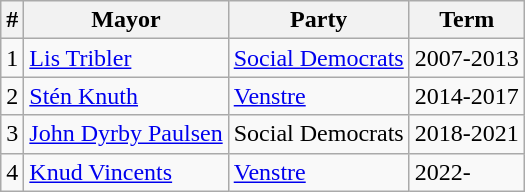<table class="wikitable">
<tr>
<th>#</th>
<th>Mayor</th>
<th>Party</th>
<th>Term</th>
</tr>
<tr>
<td>1</td>
<td><a href='#'>Lis Tribler</a></td>
<td> <a href='#'>Social Democrats</a></td>
<td>2007-2013</td>
</tr>
<tr>
<td>2</td>
<td><a href='#'>Stén Knuth</a></td>
<td> <a href='#'>Venstre</a></td>
<td>2014-2017</td>
</tr>
<tr>
<td>3</td>
<td><a href='#'>John Dyrby Paulsen</a></td>
<td> Social Democrats</td>
<td>2018-2021</td>
</tr>
<tr>
<td>4</td>
<td><a href='#'>Knud Vincents</a></td>
<td> <a href='#'>Venstre</a></td>
<td>2022-</td>
</tr>
</table>
